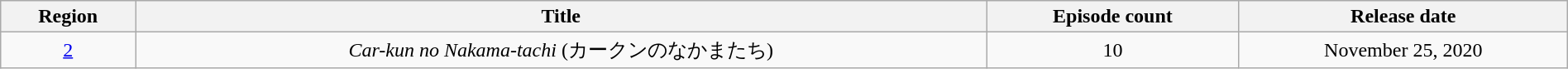<table class="wikitable" style="width: 100%; margin: auto; text-align: center">
<tr>
<th>Region</th>
<th>Title</th>
<th>Episode count</th>
<th>Release date</th>
</tr>
<tr>
<td><a href='#'>2</a></td>
<td><em>Car-kun no Nakama-tachi</em> (カークンのなかまたち)</td>
<td "style="text-align:center;" rowspan="1">10</td>
<td>November 25, 2020</td>
</tr>
</table>
